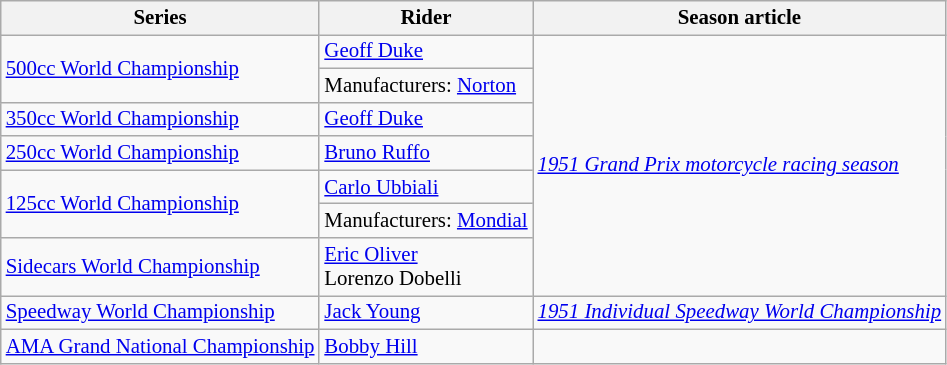<table class="wikitable" style="font-size: 87%;">
<tr>
<th>Series</th>
<th>Rider</th>
<th>Season article</th>
</tr>
<tr>
<td rowspan=2><a href='#'>500cc World Championship</a></td>
<td> <a href='#'>Geoff Duke</a></td>
<td rowspan=7><em><a href='#'>1951 Grand Prix motorcycle racing season</a></em></td>
</tr>
<tr>
<td>Manufacturers:  <a href='#'>Norton</a></td>
</tr>
<tr>
<td><a href='#'>350cc World Championship</a></td>
<td> <a href='#'>Geoff Duke</a></td>
</tr>
<tr>
<td><a href='#'>250cc World Championship</a></td>
<td> <a href='#'>Bruno Ruffo</a></td>
</tr>
<tr>
<td rowspan=2><a href='#'>125cc World Championship</a></td>
<td> <a href='#'>Carlo Ubbiali</a></td>
</tr>
<tr>
<td>Manufacturers:  <a href='#'>Mondial</a></td>
</tr>
<tr>
<td><a href='#'>Sidecars World Championship</a></td>
<td> <a href='#'>Eric Oliver</a><br> Lorenzo Dobelli</td>
</tr>
<tr>
<td><a href='#'>Speedway World Championship</a></td>
<td> <a href='#'>Jack Young</a></td>
<td><em><a href='#'>1951 Individual Speedway World Championship</a></em></td>
</tr>
<tr>
<td><a href='#'>AMA Grand National Championship</a></td>
<td> <a href='#'>Bobby Hill</a></td>
<td></td>
</tr>
</table>
